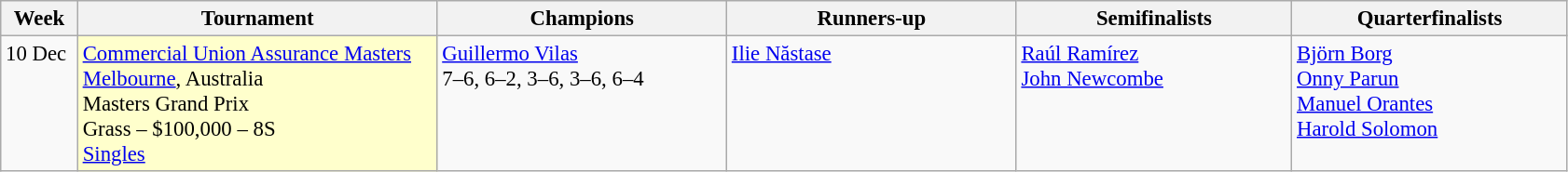<table class=wikitable style=font-size:95%>
<tr>
<th style="width:48px;">Week</th>
<th style="width:250px;">Tournament</th>
<th style="width:200px;">Champions</th>
<th style="width:200px;">Runners-up</th>
<th style="width:190px;">Semifinalists</th>
<th style="width:190px;">Quarterfinalists</th>
</tr>
<tr valign=top>
<td>10 Dec</td>
<td style="background:#ffc;"><a href='#'>Commercial Union Assurance Masters</a> <br> <a href='#'>Melbourne</a>, Australia <br> Masters Grand Prix <br> Grass – $100,000 – 8S <br> <a href='#'>Singles</a></td>
<td> <a href='#'>Guillermo Vilas</a> <br> 7–6, 6–2, 3–6, 3–6, 6–4</td>
<td> <a href='#'>Ilie Năstase</a></td>
<td> <a href='#'>Raúl Ramírez</a> <br>  <a href='#'>John Newcombe</a></td>
<td>  <a href='#'>Björn Borg</a> <br>  <a href='#'>Onny Parun</a> <br>  <a href='#'>Manuel Orantes</a> <br>  <a href='#'>Harold Solomon</a></td>
</tr>
</table>
